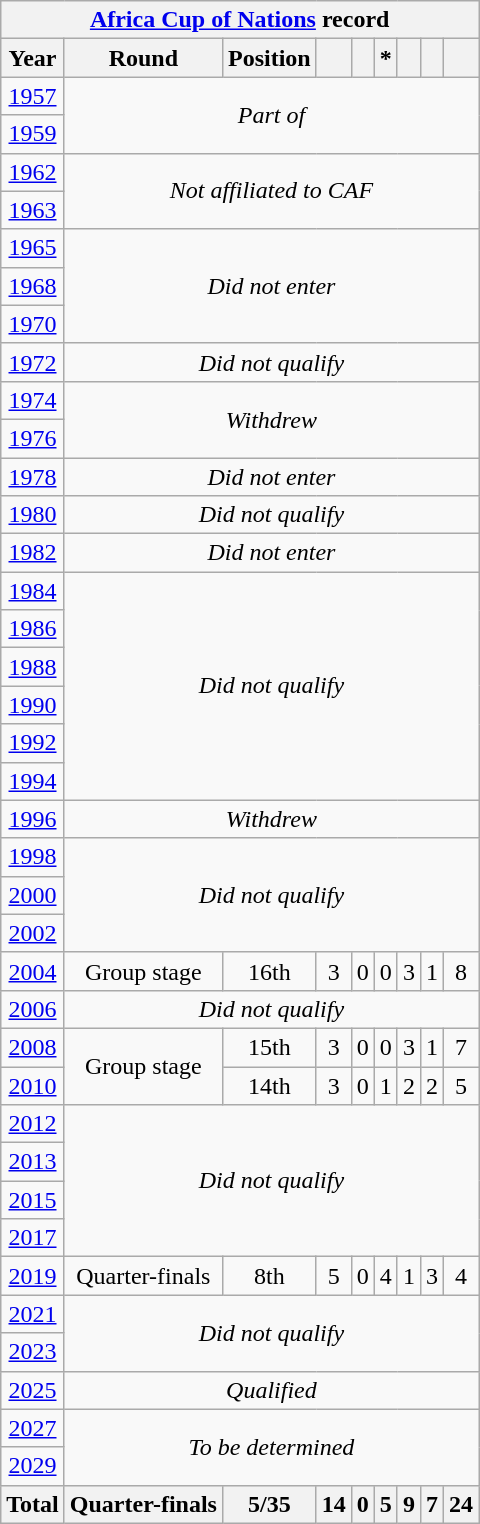<table class="wikitable" style="text-align: center;">
<tr>
<th colspan=9><a href='#'>Africa Cup of Nations</a> record</th>
</tr>
<tr>
<th>Year</th>
<th>Round</th>
<th>Position</th>
<th></th>
<th></th>
<th>*</th>
<th></th>
<th></th>
<th></th>
</tr>
<tr>
<td> <a href='#'>1957</a></td>
<td colspan=8 rowspan=2><em>Part of </em></td>
</tr>
<tr>
<td> <a href='#'>1959</a></td>
</tr>
<tr>
<td> <a href='#'>1962</a></td>
<td colspan=8 rowspan=2><em>Not affiliated to CAF</em></td>
</tr>
<tr>
<td> <a href='#'>1963</a></td>
</tr>
<tr>
<td> <a href='#'>1965</a></td>
<td colspan=8 rowspan=3><em>Did not enter</em></td>
</tr>
<tr>
<td> <a href='#'>1968</a></td>
</tr>
<tr>
<td> <a href='#'>1970</a></td>
</tr>
<tr>
<td> <a href='#'>1972</a></td>
<td colspan=8><em>Did not qualify</em></td>
</tr>
<tr>
<td> <a href='#'>1974</a></td>
<td colspan=8 rowspan=2><em>Withdrew</em></td>
</tr>
<tr>
<td> <a href='#'>1976</a></td>
</tr>
<tr>
<td> <a href='#'>1978</a></td>
<td colspan=8><em>Did not enter</em></td>
</tr>
<tr>
<td> <a href='#'>1980</a></td>
<td colspan=8><em>Did not qualify</em></td>
</tr>
<tr>
<td> <a href='#'>1982</a></td>
<td colspan=8><em>Did not enter</em></td>
</tr>
<tr>
<td> <a href='#'>1984</a></td>
<td colspan=8 rowspan=6><em>Did not qualify</em></td>
</tr>
<tr>
<td> <a href='#'>1986</a></td>
</tr>
<tr>
<td> <a href='#'>1988</a></td>
</tr>
<tr>
<td> <a href='#'>1990</a></td>
</tr>
<tr>
<td> <a href='#'>1992</a></td>
</tr>
<tr>
<td> <a href='#'>1994</a></td>
</tr>
<tr>
<td> <a href='#'>1996</a></td>
<td colspan=8><em>Withdrew</em></td>
</tr>
<tr>
<td> <a href='#'>1998</a></td>
<td colspan=8 rowspan=3><em>Did not qualify</em></td>
</tr>
<tr>
<td>  <a href='#'>2000</a></td>
</tr>
<tr>
<td> <a href='#'>2002</a></td>
</tr>
<tr>
<td> <a href='#'>2004</a></td>
<td>Group stage</td>
<td>16th</td>
<td>3</td>
<td>0</td>
<td>0</td>
<td>3</td>
<td>1</td>
<td>8</td>
</tr>
<tr>
<td> <a href='#'>2006</a></td>
<td colspan=8><em>Did not qualify</em></td>
</tr>
<tr>
<td> <a href='#'>2008</a></td>
<td rowspan=2>Group stage</td>
<td>15th</td>
<td>3</td>
<td>0</td>
<td>0</td>
<td>3</td>
<td>1</td>
<td>7</td>
</tr>
<tr>
<td> <a href='#'>2010</a></td>
<td>14th</td>
<td>3</td>
<td>0</td>
<td>1</td>
<td>2</td>
<td>2</td>
<td>5</td>
</tr>
<tr>
<td>  <a href='#'>2012</a></td>
<td colspan=8 rowspan=4><em>Did not qualify</em></td>
</tr>
<tr>
<td> <a href='#'>2013</a></td>
</tr>
<tr>
<td> <a href='#'>2015</a></td>
</tr>
<tr>
<td> <a href='#'>2017</a></td>
</tr>
<tr>
<td> <a href='#'>2019</a></td>
<td>Quarter-finals</td>
<td>8th</td>
<td>5</td>
<td>0</td>
<td>4</td>
<td>1</td>
<td>3</td>
<td>4</td>
</tr>
<tr>
<td> <a href='#'>2021</a></td>
<td rowspan=2 colspan=8><em>Did not qualify</em></td>
</tr>
<tr>
<td> <a href='#'>2023</a></td>
</tr>
<tr>
<td> <a href='#'>2025</a></td>
<td colspan="8" rowspan="1"><em>Qualified</em></td>
</tr>
<tr>
<td>   <a href='#'>2027</a></td>
<td colspan="8" rowspan="2"><em>To be determined</em></td>
</tr>
<tr>
<td> <a href='#'>2029</a></td>
</tr>
<tr>
<th>Total</th>
<th>Quarter-finals</th>
<th>5/35</th>
<th>14</th>
<th>0</th>
<th>5</th>
<th>9</th>
<th>7</th>
<th>24</th>
</tr>
</table>
